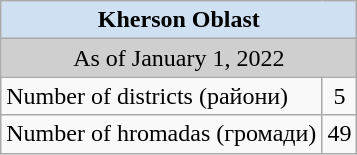<table class="wikitable">
<tr>
<td colspan="2" style="background:#CEE0F2; color:black; text-align:center;"><strong>Kherson Oblast</strong></td>
</tr>
<tr>
<td colspan="2" style="background:#CFCFCF; color:black; text-align:center;">As of January 1, 2022</td>
</tr>
<tr>
<td>Number of districts (райони)</td>
<td align="center">5</td>
</tr>
<tr>
<td>Number of hromadas (громади)</td>
<td align="center">49</td>
</tr>
</table>
